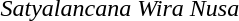<table>
<tr>
<td></td>
<td><em>Satyalancana Wira Nusa</em></td>
</tr>
</table>
